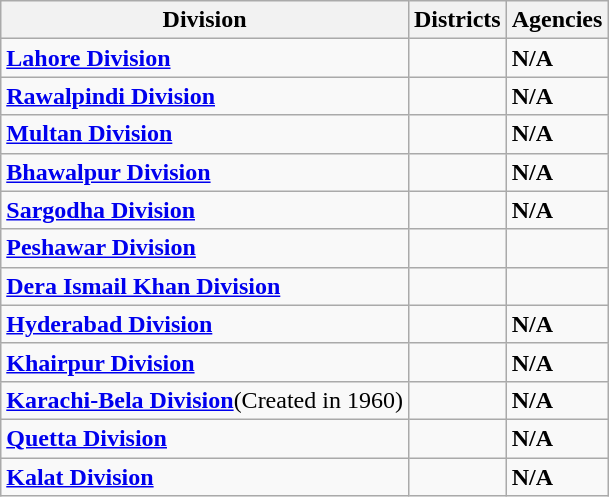<table class="wikitable sortable">
<tr>
<th>Division</th>
<th>Districts</th>
<th>Agencies</th>
</tr>
<tr>
<td><strong><a href='#'>Lahore Division</a></strong></td>
<td></td>
<td><strong>N/A</strong></td>
</tr>
<tr>
<td><strong><a href='#'>Rawalpindi Division</a></strong></td>
<td></td>
<td><strong>N/A</strong></td>
</tr>
<tr>
<td><strong><a href='#'>Multan Division</a></strong></td>
<td></td>
<td><strong>N/A</strong></td>
</tr>
<tr>
<td><strong><a href='#'>Bhawalpur Division</a></strong></td>
<td></td>
<td><strong>N/A</strong></td>
</tr>
<tr>
<td><strong><a href='#'>Sargodha Division</a></strong></td>
<td></td>
<td><strong>N/A</strong></td>
</tr>
<tr>
<td><strong><a href='#'>Peshawar Division</a></strong></td>
<td></td>
<td></td>
</tr>
<tr>
<td><strong><a href='#'>Dera Ismail Khan Division</a></strong></td>
<td></td>
<td></td>
</tr>
<tr>
<td><strong><a href='#'>Hyderabad Division</a></strong></td>
<td></td>
<td><strong>N/A</strong></td>
</tr>
<tr>
<td><strong><a href='#'>Khairpur Division</a></strong></td>
<td></td>
<td><strong>N/A</strong></td>
</tr>
<tr>
<td><strong><a href='#'>Karachi-Bela Division</a></strong>(Created in 1960)</td>
<td></td>
<td><strong>N/A</strong></td>
</tr>
<tr>
<td><strong><a href='#'>Quetta Division</a></strong></td>
<td></td>
<td><strong>N/A</strong></td>
</tr>
<tr>
<td><strong><a href='#'>Kalat Division</a></strong></td>
<td></td>
<td><strong>N/A</strong></td>
</tr>
</table>
